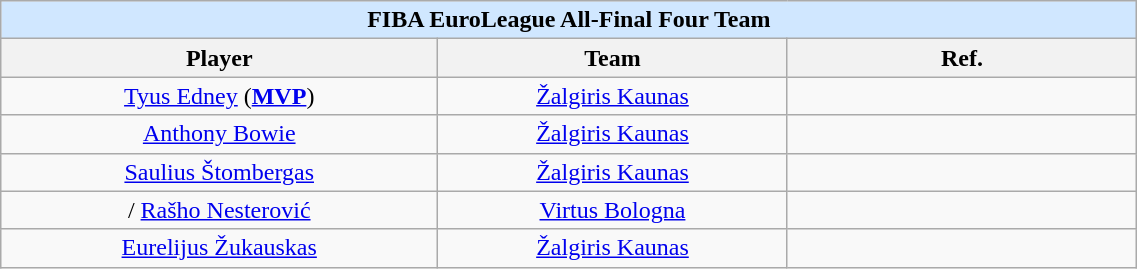<table class="wikitable" style="text-align: center;" width="60%">
<tr>
<td colspan=4 bgcolor="#D0E7FF"><strong>FIBA EuroLeague All-Final Four Team</strong></td>
</tr>
<tr>
<th width=25%>Player</th>
<th width=20%>Team</th>
<th width=20%>Ref.</th>
</tr>
<tr>
<td align="center"> <a href='#'>Tyus Edney</a> (<strong><a href='#'>MVP</a></strong>)</td>
<td><a href='#'>Žalgiris Kaunas</a></td>
<td></td>
</tr>
<tr>
<td align="center"> <a href='#'>Anthony Bowie</a></td>
<td><a href='#'>Žalgiris Kaunas</a></td>
<td></td>
</tr>
<tr>
<td align="center"> <a href='#'>Saulius Štombergas</a></td>
<td><a href='#'>Žalgiris Kaunas</a></td>
<td></td>
</tr>
<tr>
<td align="center">/ <a href='#'>Rašho Nesterović</a></td>
<td><a href='#'>Virtus Bologna</a></td>
<td></td>
</tr>
<tr>
<td align="center"> <a href='#'>Eurelijus Žukauskas</a></td>
<td><a href='#'>Žalgiris Kaunas</a></td>
<td></td>
</tr>
</table>
